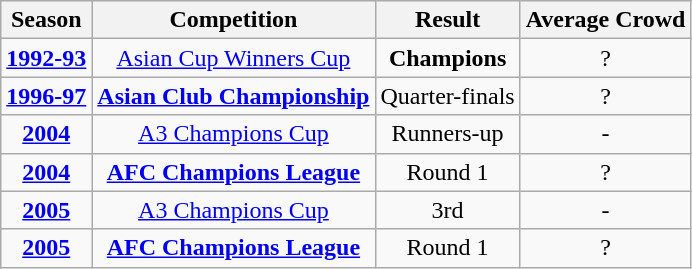<table class="wikitable" style="text-align: center;">
<tr>
<th>Season</th>
<th>Competition</th>
<th>Result</th>
<th>Average Crowd</th>
</tr>
<tr>
<td><strong><a href='#'>1992-93</a></strong></td>
<td><a href='#'>Asian Cup Winners Cup</a></td>
<td><strong>Champions</strong></td>
<td>?</td>
</tr>
<tr>
<td><strong><a href='#'>1996-97</a></strong></td>
<td><strong><a href='#'>Asian Club Championship</a></strong></td>
<td>Quarter-finals</td>
<td>?</td>
</tr>
<tr>
<td><strong><a href='#'>2004</a></strong></td>
<td><a href='#'>A3 Champions Cup</a></td>
<td>Runners-up</td>
<td>-</td>
</tr>
<tr>
<td><strong><a href='#'>2004</a></strong></td>
<td><strong><a href='#'>AFC Champions League</a></strong></td>
<td>Round 1</td>
<td>?</td>
</tr>
<tr>
<td><strong><a href='#'>2005</a></strong></td>
<td><a href='#'>A3 Champions Cup</a></td>
<td>3rd</td>
<td>-</td>
</tr>
<tr>
<td><strong><a href='#'>2005</a></strong></td>
<td><strong><a href='#'>AFC Champions League</a></strong></td>
<td>Round 1</td>
<td>?</td>
</tr>
</table>
